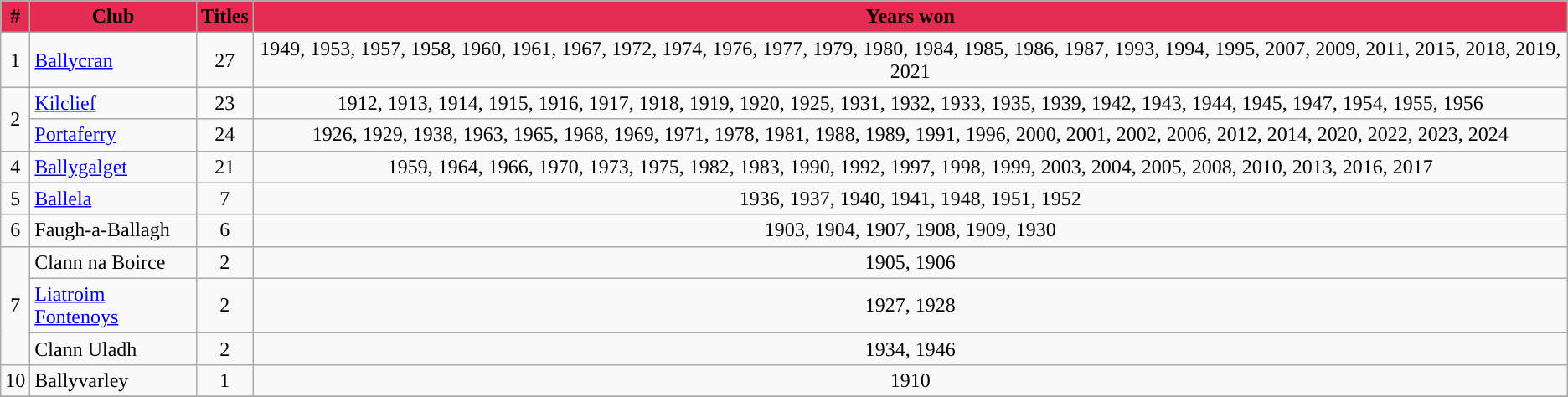<table class="wikitable sortable" style="text-align:center">
<tr>
<th style="background:#E52B50;color:black;">#</th>
<th style="background:#E52B50;color:black;">Club</th>
<th style="background:#E52B50;color:black;">Titles</th>
<th style="background:#E52B50;color:black;">Years won</th>
</tr>
<tr>
<td>1</td>
<td style="text-align:left"> <a href='#'>Ballycran</a></td>
<td>27</td>
<td>1949, 1953, 1957, 1958, 1960, 1961, 1967, 1972, 1974, 1976, 1977, 1979, 1980, 1984, 1985, 1986, 1987, 1993, 1994, 1995, 2007, 2009, 2011, 2015, 2018, 2019, 2021</td>
</tr>
<tr>
<td rowspan="2">2</td>
<td style="text-align:left"> <a href='#'>Kilclief</a></td>
<td>23</td>
<td>1912, 1913, 1914, 1915, 1916, 1917, 1918, 1919, 1920, 1925, 1931, 1932, 1933, 1935, 1939, 1942, 1943, 1944, 1945, 1947, 1954, 1955, 1956</td>
</tr>
<tr>
<td style="text-align:left"> <a href='#'>Portaferry</a></td>
<td>24</td>
<td>1926, 1929, 1938, 1963, 1965, 1968, 1969, 1971, 1978, 1981, 1988, 1989, 1991, 1996, 2000, 2001, 2002, 2006, 2012, 2014, 2020, 2022, 2023, 2024</td>
</tr>
<tr>
<td>4</td>
<td style="text-align:left"> <a href='#'>Ballygalget</a></td>
<td>21</td>
<td>1959, 1964, 1966, 1970, 1973, 1975, 1982, 1983, 1990, 1992, 1997, 1998, 1999, 2003, 2004, 2005, 2008, 2010, 2013, 2016, 2017</td>
</tr>
<tr>
<td>5</td>
<td style="text-align:left"> <a href='#'>Ballela</a></td>
<td>7</td>
<td>1936, 1937, 1940, 1941, 1948, 1951, 1952</td>
</tr>
<tr>
<td>6</td>
<td style="text-align:left">Faugh-a-Ballagh</td>
<td>6</td>
<td>1903, 1904, 1907, 1908, 1909, 1930</td>
</tr>
<tr>
<td rowspan=3>7</td>
<td style="text-align:left"> Clann na Boirce</td>
<td>2</td>
<td>1905, 1906</td>
</tr>
<tr>
<td style="text-align:left"> <a href='#'>Liatroim Fontenoys</a></td>
<td>2</td>
<td>1927, 1928</td>
</tr>
<tr>
<td style="text-align:left">Clann Uladh</td>
<td>2</td>
<td>1934, 1946</td>
</tr>
<tr>
<td>10</td>
<td style="text-align:left"> Ballyvarley</td>
<td>1</td>
<td>1910</td>
</tr>
<tr>
</tr>
</table>
